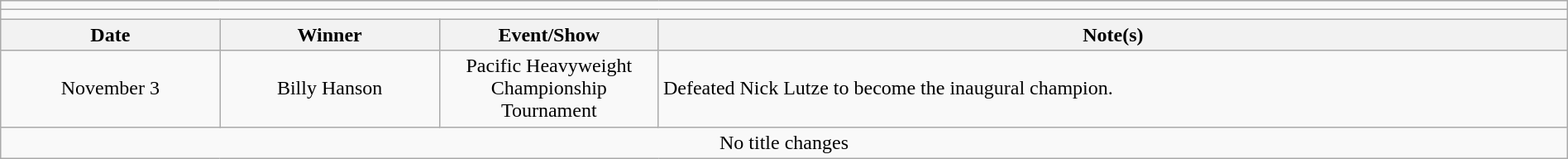<table class="wikitable" style="text-align:center; width:100%;">
<tr>
<td colspan=5></td>
</tr>
<tr>
<td colspan="5"><strong></strong></td>
</tr>
<tr>
<th width=14%>Date</th>
<th width=14%>Winner</th>
<th width=14%>Event/Show</th>
<th width=58%>Note(s)</th>
</tr>
<tr>
<td>November 3</td>
<td>Billy Hanson</td>
<td>Pacific Heavyweight Championship Tournament</td>
<td align=left>Defeated Nick Lutze to become the inaugural champion.</td>
</tr>
<tr>
<td colspan="5">No title changes</td>
</tr>
</table>
